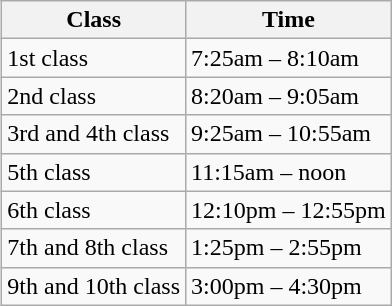<table class="wikitable" style="float:right">
<tr>
<th>Class</th>
<th>Time</th>
</tr>
<tr>
<td>1st class</td>
<td>7:25am – 8:10am</td>
</tr>
<tr>
<td>2nd class</td>
<td>8:20am – 9:05am</td>
</tr>
<tr>
<td>3rd and 4th class</td>
<td>9:25am – 10:55am</td>
</tr>
<tr>
<td>5th class</td>
<td>11:15am – noon</td>
</tr>
<tr>
<td>6th class</td>
<td>12:10pm – 12:55pm</td>
</tr>
<tr>
<td>7th and 8th class</td>
<td>1:25pm – 2:55pm</td>
</tr>
<tr>
<td>9th and 10th class</td>
<td>3:00pm – 4:30pm</td>
</tr>
</table>
